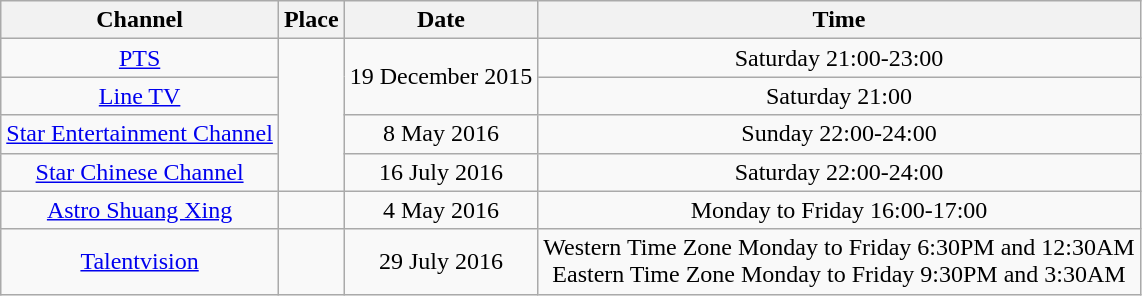<table class="wikitable" style="text-align:center">
<tr>
<th>Channel</th>
<th>Place</th>
<th>Date</th>
<th>Time</th>
</tr>
<tr>
<td><a href='#'>PTS</a></td>
<td rowspan=4></td>
<td rowspan=2>19 December 2015</td>
<td>Saturday 21:00-23:00</td>
</tr>
<tr>
<td><a href='#'>Line TV</a></td>
<td>Saturday 21:00</td>
</tr>
<tr>
<td><a href='#'>Star Entertainment Channel</a></td>
<td>8 May 2016</td>
<td>Sunday 22:00-24:00</td>
</tr>
<tr>
<td><a href='#'>Star Chinese Channel</a></td>
<td>16 July 2016</td>
<td>Saturday 22:00-24:00</td>
</tr>
<tr>
<td><a href='#'>Astro Shuang Xing</a></td>
<td></td>
<td>4 May 2016</td>
<td>Monday to Friday 16:00-17:00</td>
</tr>
<tr>
<td><a href='#'>Talentvision</a></td>
<td></td>
<td>29 July 2016</td>
<td>Western Time Zone Monday to Friday 6:30PM and 12:30AM<br>Eastern Time Zone Monday to Friday 9:30PM and 3:30AM</td>
</tr>
</table>
